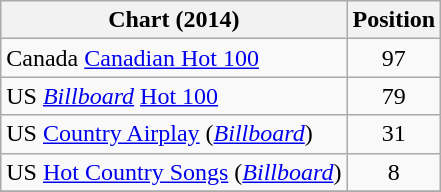<table class="wikitable sortable">
<tr>
<th scope="col">Chart (2014)</th>
<th scope="col">Position</th>
</tr>
<tr>
<td>Canada <a href='#'>Canadian Hot 100</a></td>
<td align="center">97</td>
</tr>
<tr>
<td>US <em><a href='#'>Billboard</a></em> <a href='#'>Hot 100</a></td>
<td align="center">79</td>
</tr>
<tr>
<td>US <a href='#'>Country Airplay</a> (<em><a href='#'>Billboard</a></em>)</td>
<td align="center">31</td>
</tr>
<tr>
<td>US <a href='#'>Hot Country Songs</a> (<em><a href='#'>Billboard</a></em>)</td>
<td align="center">8</td>
</tr>
<tr>
</tr>
</table>
